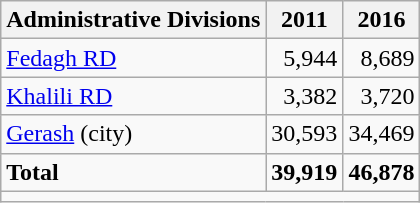<table class="wikitable">
<tr>
<th>Administrative Divisions</th>
<th>2011</th>
<th>2016</th>
</tr>
<tr>
<td><a href='#'>Fedagh RD</a></td>
<td style="text-align: right;">5,944</td>
<td style="text-align: right;">8,689</td>
</tr>
<tr>
<td><a href='#'>Khalili RD</a></td>
<td style="text-align: right;">3,382</td>
<td style="text-align: right;">3,720</td>
</tr>
<tr>
<td><a href='#'>Gerash</a> (city)</td>
<td style="text-align: right;">30,593</td>
<td style="text-align: right;">34,469</td>
</tr>
<tr>
<td><strong>Total</strong></td>
<td style="text-align: right;"><strong>39,919</strong></td>
<td style="text-align: right;"><strong>46,878</strong></td>
</tr>
<tr>
<td colspan=3></td>
</tr>
</table>
